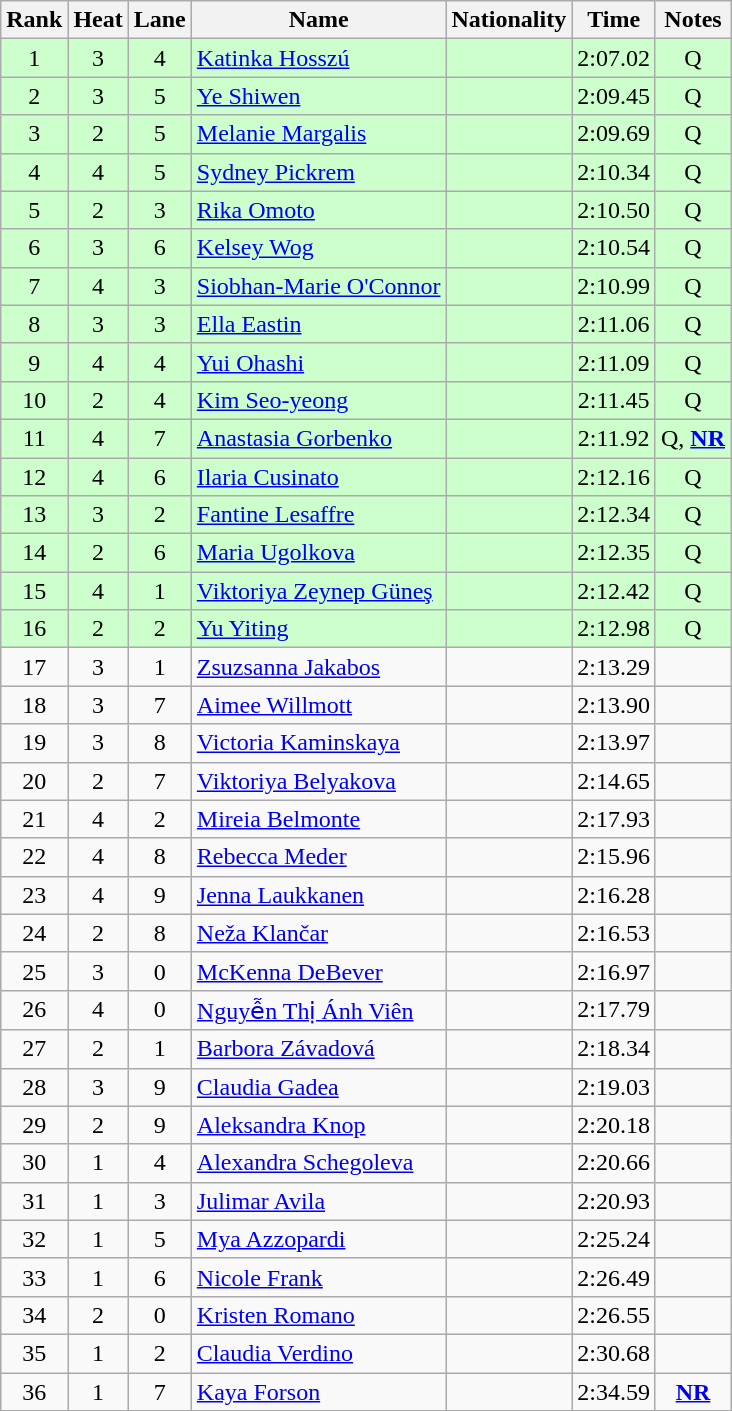<table class="wikitable sortable" style="text-align:center">
<tr>
<th>Rank</th>
<th>Heat</th>
<th>Lane</th>
<th>Name</th>
<th>Nationality</th>
<th>Time</th>
<th>Notes</th>
</tr>
<tr bgcolor=ccffcc>
<td>1</td>
<td>3</td>
<td>4</td>
<td align=left><a href='#'>Katinka Hosszú</a></td>
<td align=left></td>
<td>2:07.02</td>
<td>Q</td>
</tr>
<tr bgcolor=ccffcc>
<td>2</td>
<td>3</td>
<td>5</td>
<td align=left><a href='#'>Ye Shiwen</a></td>
<td align=left></td>
<td>2:09.45</td>
<td>Q</td>
</tr>
<tr bgcolor=ccffcc>
<td>3</td>
<td>2</td>
<td>5</td>
<td align=left><a href='#'>Melanie Margalis</a></td>
<td align=left></td>
<td>2:09.69</td>
<td>Q</td>
</tr>
<tr bgcolor=ccffcc>
<td>4</td>
<td>4</td>
<td>5</td>
<td align=left><a href='#'>Sydney Pickrem</a></td>
<td align=left></td>
<td>2:10.34</td>
<td>Q</td>
</tr>
<tr bgcolor=ccffcc>
<td>5</td>
<td>2</td>
<td>3</td>
<td align=left><a href='#'>Rika Omoto</a></td>
<td align=left></td>
<td>2:10.50</td>
<td>Q</td>
</tr>
<tr bgcolor=ccffcc>
<td>6</td>
<td>3</td>
<td>6</td>
<td align=left><a href='#'>Kelsey Wog</a></td>
<td align=left></td>
<td>2:10.54</td>
<td>Q</td>
</tr>
<tr bgcolor=ccffcc>
<td>7</td>
<td>4</td>
<td>3</td>
<td align=left><a href='#'>Siobhan-Marie O'Connor</a></td>
<td align=left></td>
<td>2:10.99</td>
<td>Q</td>
</tr>
<tr bgcolor=ccffcc>
<td>8</td>
<td>3</td>
<td>3</td>
<td align=left><a href='#'>Ella Eastin</a></td>
<td align=left></td>
<td>2:11.06</td>
<td>Q</td>
</tr>
<tr bgcolor=ccffcc>
<td>9</td>
<td>4</td>
<td>4</td>
<td align=left><a href='#'>Yui Ohashi</a></td>
<td align=left></td>
<td>2:11.09</td>
<td>Q</td>
</tr>
<tr bgcolor=ccffcc>
<td>10</td>
<td>2</td>
<td>4</td>
<td align=left><a href='#'>Kim Seo-yeong</a></td>
<td align=left></td>
<td>2:11.45</td>
<td>Q</td>
</tr>
<tr bgcolor=ccffcc>
<td>11</td>
<td>4</td>
<td>7</td>
<td align=left><a href='#'>Anastasia Gorbenko</a></td>
<td align=left></td>
<td>2:11.92</td>
<td>Q, <strong><a href='#'>NR</a></strong></td>
</tr>
<tr bgcolor=ccffcc>
<td>12</td>
<td>4</td>
<td>6</td>
<td align=left><a href='#'>Ilaria Cusinato</a></td>
<td align=left></td>
<td>2:12.16</td>
<td>Q</td>
</tr>
<tr bgcolor=ccffcc>
<td>13</td>
<td>3</td>
<td>2</td>
<td align=left><a href='#'>Fantine Lesaffre</a></td>
<td align=left></td>
<td>2:12.34</td>
<td>Q</td>
</tr>
<tr bgcolor=ccffcc>
<td>14</td>
<td>2</td>
<td>6</td>
<td align=left><a href='#'>Maria Ugolkova</a></td>
<td align=left></td>
<td>2:12.35</td>
<td>Q</td>
</tr>
<tr bgcolor=ccffcc>
<td>15</td>
<td>4</td>
<td>1</td>
<td align=left><a href='#'>Viktoriya Zeynep Güneş</a></td>
<td align=left></td>
<td>2:12.42</td>
<td>Q</td>
</tr>
<tr bgcolor=ccffcc>
<td>16</td>
<td>2</td>
<td>2</td>
<td align=left><a href='#'>Yu Yiting</a></td>
<td align=left></td>
<td>2:12.98</td>
<td>Q</td>
</tr>
<tr>
<td>17</td>
<td>3</td>
<td>1</td>
<td align=left><a href='#'>Zsuzsanna Jakabos</a></td>
<td align=left></td>
<td>2:13.29</td>
<td></td>
</tr>
<tr>
<td>18</td>
<td>3</td>
<td>7</td>
<td align=left><a href='#'>Aimee Willmott</a></td>
<td align=left></td>
<td>2:13.90</td>
<td></td>
</tr>
<tr>
<td>19</td>
<td>3</td>
<td>8</td>
<td align=left><a href='#'>Victoria Kaminskaya</a></td>
<td align=left></td>
<td>2:13.97</td>
<td></td>
</tr>
<tr>
<td>20</td>
<td>2</td>
<td>7</td>
<td align=left><a href='#'>Viktoriya Belyakova</a></td>
<td align=left></td>
<td>2:14.65</td>
<td></td>
</tr>
<tr>
<td>21</td>
<td>4</td>
<td>2</td>
<td align=left><a href='#'>Mireia Belmonte</a></td>
<td align=left></td>
<td>2:17.93</td>
<td></td>
</tr>
<tr>
<td>22</td>
<td>4</td>
<td>8</td>
<td align=left><a href='#'>Rebecca Meder</a></td>
<td align=left></td>
<td>2:15.96</td>
<td></td>
</tr>
<tr>
<td>23</td>
<td>4</td>
<td>9</td>
<td align=left><a href='#'>Jenna Laukkanen</a></td>
<td align=left></td>
<td>2:16.28</td>
<td></td>
</tr>
<tr>
<td>24</td>
<td>2</td>
<td>8</td>
<td align=left><a href='#'>Neža Klančar</a></td>
<td align=left></td>
<td>2:16.53</td>
<td></td>
</tr>
<tr>
<td>25</td>
<td>3</td>
<td>0</td>
<td align=left><a href='#'>McKenna DeBever</a></td>
<td align=left></td>
<td>2:16.97</td>
<td></td>
</tr>
<tr>
<td>26</td>
<td>4</td>
<td>0</td>
<td align=left><a href='#'>Nguyễn Thị Ánh Viên</a></td>
<td align=left></td>
<td>2:17.79</td>
<td></td>
</tr>
<tr>
<td>27</td>
<td>2</td>
<td>1</td>
<td align=left><a href='#'>Barbora Závadová</a></td>
<td align=left></td>
<td>2:18.34</td>
<td></td>
</tr>
<tr>
<td>28</td>
<td>3</td>
<td>9</td>
<td align=left><a href='#'>Claudia Gadea</a></td>
<td align=left></td>
<td>2:19.03</td>
<td></td>
</tr>
<tr>
<td>29</td>
<td>2</td>
<td>9</td>
<td align=left><a href='#'>Aleksandra Knop</a></td>
<td align=left></td>
<td>2:20.18</td>
<td></td>
</tr>
<tr>
<td>30</td>
<td>1</td>
<td>4</td>
<td align=left><a href='#'>Alexandra Schegoleva</a></td>
<td align=left></td>
<td>2:20.66</td>
<td></td>
</tr>
<tr>
<td>31</td>
<td>1</td>
<td>3</td>
<td align=left><a href='#'>Julimar Avila</a></td>
<td align=left></td>
<td>2:20.93</td>
<td></td>
</tr>
<tr>
<td>32</td>
<td>1</td>
<td>5</td>
<td align=left><a href='#'>Mya Azzopardi</a></td>
<td align=left></td>
<td>2:25.24</td>
<td></td>
</tr>
<tr>
<td>33</td>
<td>1</td>
<td>6</td>
<td align=left><a href='#'>Nicole Frank</a></td>
<td align=left></td>
<td>2:26.49</td>
<td></td>
</tr>
<tr>
<td>34</td>
<td>2</td>
<td>0</td>
<td align=left><a href='#'>Kristen Romano</a></td>
<td align=left></td>
<td>2:26.55</td>
<td></td>
</tr>
<tr>
<td>35</td>
<td>1</td>
<td>2</td>
<td align=left><a href='#'>Claudia Verdino</a></td>
<td align=left></td>
<td>2:30.68</td>
<td></td>
</tr>
<tr>
<td>36</td>
<td>1</td>
<td>7</td>
<td align=left><a href='#'>Kaya Forson</a></td>
<td align=left></td>
<td>2:34.59</td>
<td><strong><a href='#'>NR</a></strong></td>
</tr>
</table>
